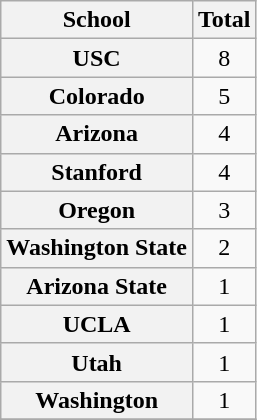<table class=wikitable style="text-align:center">
<tr>
<th>School</th>
<th>Total</th>
</tr>
<tr>
<th style=>USC</th>
<td>8</td>
</tr>
<tr>
<th style=>Colorado</th>
<td>5</td>
</tr>
<tr>
<th style=>Arizona</th>
<td>4</td>
</tr>
<tr>
<th style=>Stanford</th>
<td>4</td>
</tr>
<tr>
<th style=>Oregon</th>
<td>3</td>
</tr>
<tr>
<th style=>Washington State</th>
<td>2</td>
</tr>
<tr>
<th style=>Arizona State</th>
<td>1</td>
</tr>
<tr>
<th style=>UCLA</th>
<td>1</td>
</tr>
<tr>
<th style=>Utah</th>
<td>1</td>
</tr>
<tr>
<th style=>Washington</th>
<td>1</td>
</tr>
<tr>
</tr>
</table>
